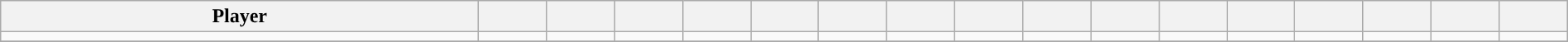<table class="wikitable sortable" style="text-align:center; width: 100%">
<tr>
<th>Player</th>
<th></th>
<th></th>
<th></th>
<th></th>
<th></th>
<th></th>
<th></th>
<th></th>
<th></th>
<th></th>
<th></th>
<th></th>
<th></th>
<th></th>
<th></th>
<th></th>
</tr>
<tr>
<td></td>
<td></td>
<td></td>
<td></td>
<td></td>
<td></td>
<td></td>
<td></td>
<td></td>
<td></td>
<td></td>
<td></td>
<td></td>
<td></td>
<td></td>
<td></td>
<td></td>
</tr>
<tr class="sortbottom">
</tr>
</table>
